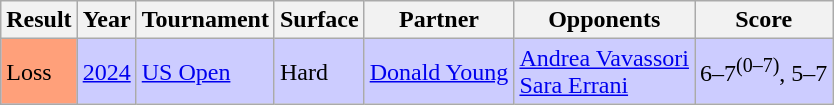<table class="wikitable">
<tr>
<th>Result</th>
<th>Year</th>
<th>Tournament</th>
<th>Surface</th>
<th>Partner</th>
<th>Opponents</th>
<th class="unsortable">Score</th>
</tr>
<tr style="background:#ccf;">
<td style="background:#ffa07a;">Loss</td>
<td><a href='#'>2024</a></td>
<td><a href='#'>US Open</a></td>
<td>Hard</td>
<td> <a href='#'>Donald Young</a></td>
<td> <a href='#'>Andrea Vavassori</a> <br>  <a href='#'>Sara Errani</a></td>
<td>6–7<sup>(0–7)</sup>, 5–7</td>
</tr>
</table>
